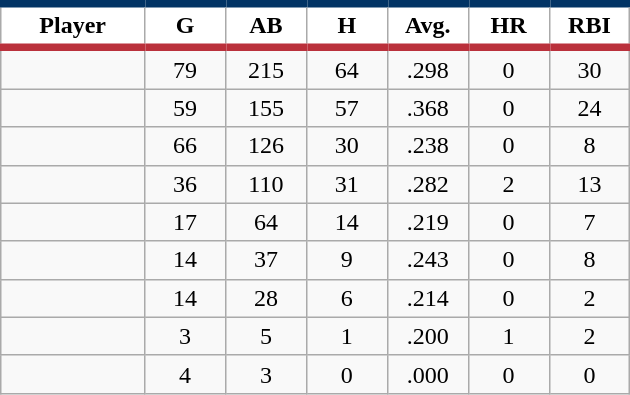<table class="wikitable sortable">
<tr>
<th style="background:#FFFFFF; border-top:#023465 5px solid; border-bottom:#ba313c 5px solid;" width="16%">Player</th>
<th style="background:#FFFFFF; border-top:#023465 5px solid; border-bottom:#ba313c 5px solid;" width="9%">G</th>
<th style="background:#FFFFFF; border-top:#023465 5px solid; border-bottom:#ba313c 5px solid;" width="9%">AB</th>
<th style="background:#FFFFFF; border-top:#023465 5px solid; border-bottom:#ba313c 5px solid;" width="9%">H</th>
<th style="background:#FFFFFF; border-top:#023465 5px solid; border-bottom:#ba313c 5px solid;" width="9%">Avg.</th>
<th style="background:#FFFFFF; border-top:#023465 5px solid; border-bottom:#ba313c 5px solid;" width="9%">HR</th>
<th style="background:#FFFFFF; border-top:#023465 5px solid; border-bottom:#ba313c 5px solid;" width="9%">RBI</th>
</tr>
<tr align="center">
<td></td>
<td>79</td>
<td>215</td>
<td>64</td>
<td>.298</td>
<td>0</td>
<td>30</td>
</tr>
<tr align="center">
<td></td>
<td>59</td>
<td>155</td>
<td>57</td>
<td>.368</td>
<td>0</td>
<td>24</td>
</tr>
<tr align="center">
<td></td>
<td>66</td>
<td>126</td>
<td>30</td>
<td>.238</td>
<td>0</td>
<td>8</td>
</tr>
<tr align="center">
<td></td>
<td>36</td>
<td>110</td>
<td>31</td>
<td>.282</td>
<td>2</td>
<td>13</td>
</tr>
<tr align="center">
<td></td>
<td>17</td>
<td>64</td>
<td>14</td>
<td>.219</td>
<td>0</td>
<td>7</td>
</tr>
<tr align="center">
<td></td>
<td>14</td>
<td>37</td>
<td>9</td>
<td>.243</td>
<td>0</td>
<td>8</td>
</tr>
<tr align="center">
<td></td>
<td>14</td>
<td>28</td>
<td>6</td>
<td>.214</td>
<td>0</td>
<td>2</td>
</tr>
<tr align="center">
<td></td>
<td>3</td>
<td>5</td>
<td>1</td>
<td>.200</td>
<td>1</td>
<td>2</td>
</tr>
<tr align="center">
<td></td>
<td>4</td>
<td>3</td>
<td>0</td>
<td>.000</td>
<td>0</td>
<td>0</td>
</tr>
</table>
